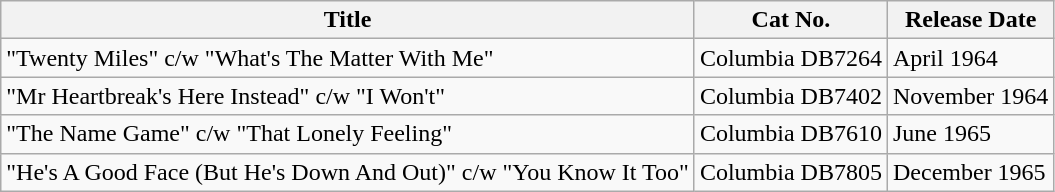<table class="wikitable">
<tr>
<th>Title</th>
<th>Cat No.</th>
<th>Release Date</th>
</tr>
<tr>
<td>"Twenty Miles" c/w "What's The Matter With Me"</td>
<td>Columbia DB7264</td>
<td>April 1964</td>
</tr>
<tr>
<td>"Mr Heartbreak's Here Instead" c/w "I Won't"</td>
<td>Columbia DB7402</td>
<td>November 1964</td>
</tr>
<tr>
<td>"The Name Game" c/w "That Lonely Feeling"</td>
<td>Columbia DB7610</td>
<td>June 1965</td>
</tr>
<tr>
<td>"He's A Good Face (But He's Down And Out)" c/w "You Know It Too"</td>
<td>Columbia DB7805</td>
<td>December 1965</td>
</tr>
</table>
